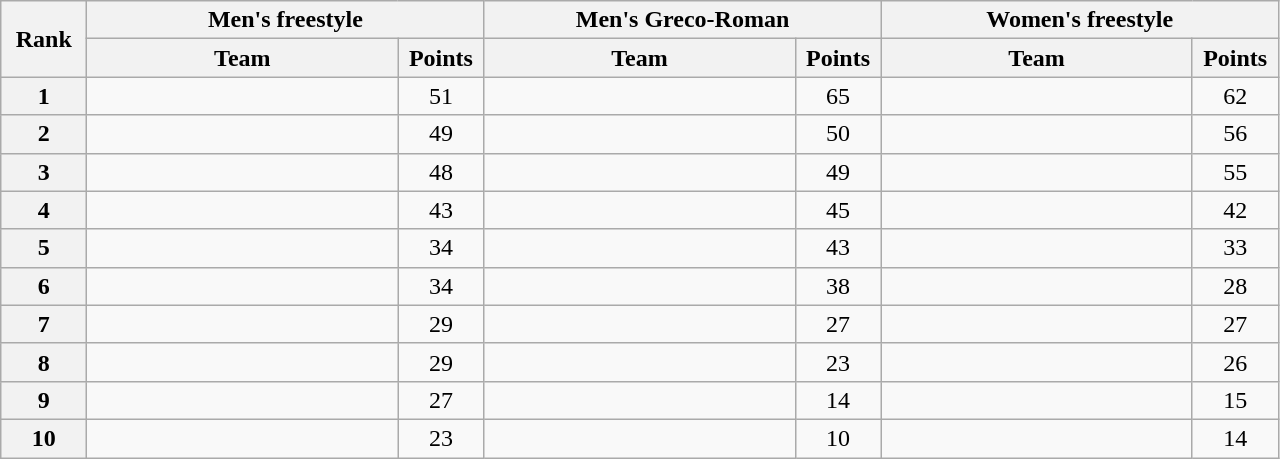<table class="wikitable" style="text-align:center;">
<tr>
<th width=50 rowspan="2">Rank</th>
<th colspan="2">Men's freestyle</th>
<th colspan="2">Men's Greco-Roman</th>
<th colspan="2">Women's freestyle</th>
</tr>
<tr>
<th width=200>Team</th>
<th width=50>Points</th>
<th width=200>Team</th>
<th width=50>Points</th>
<th width=200>Team</th>
<th width=50>Points</th>
</tr>
<tr>
<th>1</th>
<td align=left></td>
<td>51</td>
<td align=left></td>
<td>65</td>
<td align=left></td>
<td>62</td>
</tr>
<tr>
<th>2</th>
<td align=left></td>
<td>49</td>
<td align=left></td>
<td>50</td>
<td align=left></td>
<td>56</td>
</tr>
<tr>
<th>3</th>
<td align=left></td>
<td>48</td>
<td align=left></td>
<td>49</td>
<td align=left></td>
<td>55</td>
</tr>
<tr>
<th>4</th>
<td align=left></td>
<td>43</td>
<td align=left></td>
<td>45</td>
<td align=left></td>
<td>42</td>
</tr>
<tr>
<th>5</th>
<td align=left></td>
<td>34</td>
<td align=left></td>
<td>43</td>
<td align=left></td>
<td>33</td>
</tr>
<tr>
<th>6</th>
<td align=left></td>
<td>34</td>
<td align=left></td>
<td>38</td>
<td align=left></td>
<td>28</td>
</tr>
<tr>
<th>7</th>
<td align=left></td>
<td>29</td>
<td align=left></td>
<td>27</td>
<td align=left></td>
<td>27</td>
</tr>
<tr>
<th>8</th>
<td align=left></td>
<td>29</td>
<td align=left></td>
<td>23</td>
<td align=left></td>
<td>26</td>
</tr>
<tr>
<th>9</th>
<td align=left></td>
<td>27</td>
<td align=left></td>
<td>14</td>
<td align=left></td>
<td>15</td>
</tr>
<tr>
<th>10</th>
<td align=left></td>
<td>23</td>
<td align=left></td>
<td>10</td>
<td align=left></td>
<td>14</td>
</tr>
</table>
